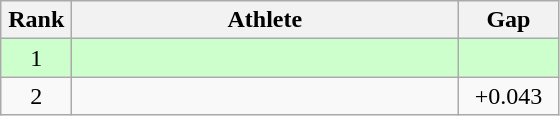<table class=wikitable style="text-align:center">
<tr>
<th width=40>Rank</th>
<th width=250>Athlete</th>
<th width=60>Gap</th>
</tr>
<tr bgcolor="ccffcc">
<td>1</td>
<td align=left></td>
<td></td>
</tr>
<tr>
<td>2</td>
<td align=left></td>
<td>+0.043</td>
</tr>
</table>
